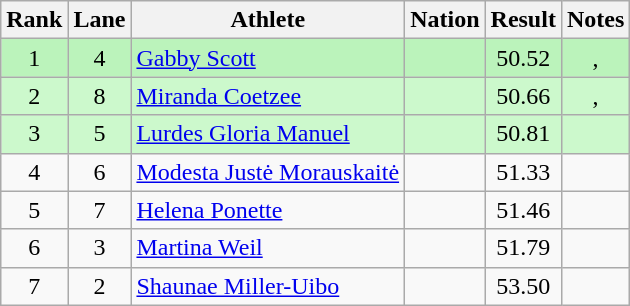<table class="wikitable sortable" style="text-align:center;">
<tr>
<th>Rank</th>
<th>Lane</th>
<th>Athlete</th>
<th>Nation</th>
<th>Result</th>
<th>Notes</th>
</tr>
<tr bgcolor=bbf3bb>
<td>1</td>
<td>4</td>
<td align=left><a href='#'>Gabby Scott</a></td>
<td align=left></td>
<td>50.52</td>
<td>, </td>
</tr>
<tr bgcolor=ccf9cc>
<td>2</td>
<td>8</td>
<td align=left><a href='#'>Miranda Coetzee</a></td>
<td align=left></td>
<td>50.66</td>
<td>, </td>
</tr>
<tr bgcolor=ccf9cc>
<td>3</td>
<td>5</td>
<td align=left><a href='#'>Lurdes Gloria Manuel</a></td>
<td align=left></td>
<td>50.81</td>
<td></td>
</tr>
<tr>
<td>4</td>
<td>6</td>
<td align=left><a href='#'>Modesta Justė Morauskaitė</a></td>
<td align=left></td>
<td>51.33</td>
<td></td>
</tr>
<tr>
<td>5</td>
<td>7</td>
<td align=left><a href='#'>Helena Ponette</a></td>
<td align=left></td>
<td>51.46</td>
<td></td>
</tr>
<tr>
<td>6</td>
<td>3</td>
<td align=left><a href='#'>Martina Weil</a></td>
<td align=left></td>
<td>51.79</td>
<td></td>
</tr>
<tr>
<td>7</td>
<td>2</td>
<td align=left><a href='#'>Shaunae Miller-Uibo</a></td>
<td align=left></td>
<td>53.50</td>
<td></td>
</tr>
</table>
